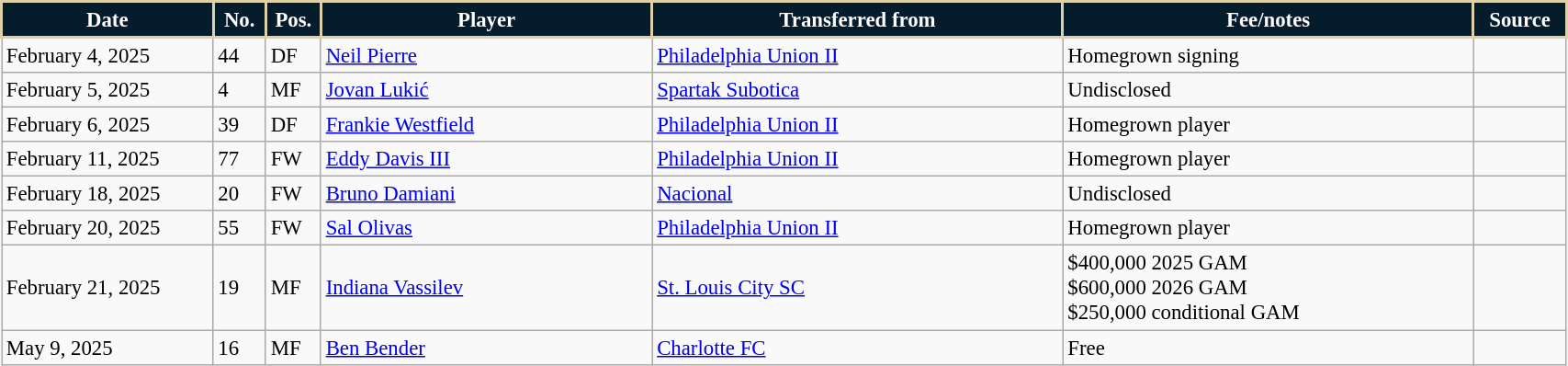<table class="wikitable sortable" style="width:90%; text-align:center; font-size:95%; text-align:left;">
<tr>
<th style="background:#041C2C; color:#FFFFFF; border:2px solid #DFD1A7; width:125px;">Date</th>
<th style="background:#041C2C; color:#FFFFFF; border:2px solid #DFD1A7; width:25px;">No.</th>
<th style="background:#041C2C; color:#FFFFFF; border:2px solid #DFD1A7; width:25px;">Pos.</th>
<th style="background:#041C2C; color:#FFFFFF; border:2px solid #DFD1A7; width:200px;">Player</th>
<th style="background:#041C2C; color:#FFFFFF; border:2px solid #DFD1A7; width:250px;">Transferred from</th>
<th style="background:#041C2C; color:#FFFFFF; border:2px solid #DFD1A7; width:250px;">Fee/notes</th>
<th style="background:#041C2C; color:#FFFFFF; border:2px solid #DFD1A7; width:50px;">Source</th>
</tr>
<tr>
<td>February 4, 2025</td>
<td>44</td>
<td>DF</td>
<td> <a href='#'>Neil Pierre</a></td>
<td> <a href='#'>Philadelphia Union II</a></td>
<td>Homegrown signing</td>
<td></td>
</tr>
<tr>
<td>February 5, 2025</td>
<td>4</td>
<td>MF</td>
<td> <a href='#'>Jovan Lukić</a></td>
<td> <a href='#'>Spartak Subotica</a></td>
<td>Undisclosed</td>
<td></td>
</tr>
<tr>
<td>February 6, 2025</td>
<td>39</td>
<td>DF</td>
<td> <a href='#'>Frankie Westfield</a></td>
<td> <a href='#'>Philadelphia Union II</a></td>
<td>Homegrown player</td>
<td></td>
</tr>
<tr>
<td>February 11, 2025</td>
<td>77</td>
<td>FW</td>
<td> <a href='#'>Eddy Davis III</a></td>
<td> <a href='#'>Philadelphia Union II</a></td>
<td>Homegrown player</td>
<td></td>
</tr>
<tr>
<td>February 18, 2025</td>
<td>20</td>
<td>FW</td>
<td> <a href='#'>Bruno Damiani</a></td>
<td> <a href='#'>Nacional</a></td>
<td>Undisclosed</td>
<td></td>
</tr>
<tr>
<td>February 20, 2025</td>
<td>55</td>
<td>FW</td>
<td> <a href='#'>Sal Olivas</a></td>
<td> <a href='#'>Philadelphia Union II</a></td>
<td>Homegrown player</td>
<td></td>
</tr>
<tr>
<td>February 21, 2025</td>
<td>19</td>
<td>MF</td>
<td> <a href='#'>Indiana Vassilev</a></td>
<td> <a href='#'>St. Louis City SC</a></td>
<td>$400,000 2025 GAM<br>$600,000 2026 GAM<br>$250,000 conditional GAM</td>
<td></td>
</tr>
<tr>
<td>May 9, 2025</td>
<td>16</td>
<td>MF</td>
<td> <a href='#'>Ben Bender</a></td>
<td> <a href='#'>Charlotte FC</a></td>
<td>Free</td>
<td></td>
</tr>
</table>
